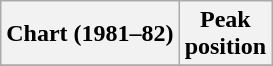<table class="wikitable plainrowheaders">
<tr>
<th scope="col">Chart (1981–82)</th>
<th scope="col">Peak<br>position</th>
</tr>
<tr>
</tr>
</table>
